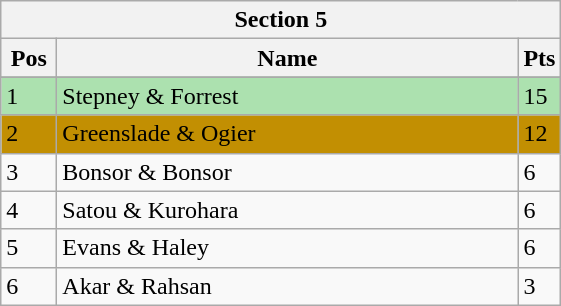<table class="wikitable">
<tr>
<th colspan="6">Section 5</th>
</tr>
<tr>
<th width=30>Pos</th>
<th width=300>Name</th>
<th width=20>Pts</th>
</tr>
<tr>
</tr>
<tr style="background:#ACE1AF;">
<td>1</td>
<td> Stepney & Forrest</td>
<td>15</td>
</tr>
<tr style="background:#c28f02;">
<td>2</td>
<td> Greenslade & Ogier</td>
<td>12</td>
</tr>
<tr>
<td>3</td>
<td> Bonsor & Bonsor</td>
<td>6</td>
</tr>
<tr>
<td>4</td>
<td> Satou & Kurohara</td>
<td>6</td>
</tr>
<tr>
<td>5</td>
<td> Evans & Haley</td>
<td>6</td>
</tr>
<tr>
<td>6</td>
<td> Akar & Rahsan</td>
<td>3</td>
</tr>
</table>
